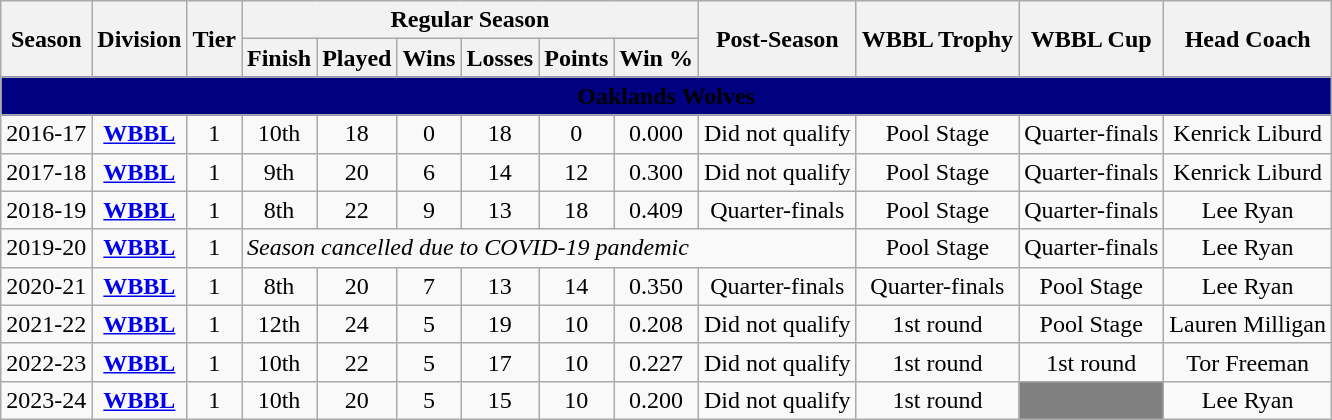<table class="wikitable" style="font-size:100%;">
<tr bgcolor="#efefef">
<th rowspan="2">Season</th>
<th rowspan="2">Division</th>
<th rowspan="2">Tier</th>
<th colspan="6">Regular Season</th>
<th rowspan="2">Post-Season</th>
<th rowspan="2">WBBL Trophy</th>
<th rowspan="2">WBBL Cup</th>
<th rowspan="2">Head Coach</th>
</tr>
<tr>
<th>Finish</th>
<th>Played</th>
<th>Wins</th>
<th>Losses</th>
<th>Points</th>
<th>Win %</th>
</tr>
<tr>
<td colspan="13" align=center bgcolor="navy"><span><strong>Oaklands Wolves</strong></span></td>
</tr>
<tr>
<td style="text-align:center;">2016-17</td>
<td style="text-align:center;"><strong><a href='#'>WBBL</a></strong></td>
<td style="text-align:center;">1</td>
<td style="text-align:center;">10th</td>
<td style="text-align:center;">18</td>
<td style="text-align:center;">0</td>
<td style="text-align:center;">18</td>
<td style="text-align:center;">0</td>
<td style="text-align:center;">0.000</td>
<td style="text-align:center;">Did not qualify</td>
<td style="text-align:center;">Pool Stage</td>
<td style="text-align:center;">Quarter-finals</td>
<td style="text-align:center;">Kenrick Liburd</td>
</tr>
<tr>
<td style="text-align:center;">2017-18</td>
<td style="text-align:center;"><strong><a href='#'>WBBL</a></strong></td>
<td style="text-align:center;">1</td>
<td style="text-align:center;">9th</td>
<td style="text-align:center;">20</td>
<td style="text-align:center;">6</td>
<td style="text-align:center;">14</td>
<td style="text-align:center;">12</td>
<td style="text-align:center;">0.300</td>
<td style="text-align:center;">Did not qualify</td>
<td style="text-align:center;">Pool Stage</td>
<td style="text-align:center;">Quarter-finals</td>
<td style="text-align:center;">Kenrick Liburd</td>
</tr>
<tr>
<td style="text-align:center;">2018-19</td>
<td style="text-align:center;"><strong><a href='#'>WBBL</a></strong></td>
<td style="text-align:center;">1</td>
<td style="text-align:center;">8th</td>
<td style="text-align:center;">22</td>
<td style="text-align:center;">9</td>
<td style="text-align:center;">13</td>
<td style="text-align:center;">18</td>
<td style="text-align:center;">0.409</td>
<td style="text-align:center;">Quarter-finals</td>
<td style="text-align:center;">Pool Stage</td>
<td style="text-align:center;">Quarter-finals</td>
<td style="text-align:center;">Lee Ryan</td>
</tr>
<tr>
<td style="text-align:center;">2019-20</td>
<td style="text-align:center;"><strong><a href='#'>WBBL</a></strong></td>
<td style="text-align:center;">1</td>
<td colspan=7><em>Season cancelled due to COVID-19 pandemic</em></td>
<td style="text-align:center;">Pool Stage</td>
<td style="text-align:center;">Quarter-finals</td>
<td style="text-align:center;">Lee Ryan</td>
</tr>
<tr>
<td style="text-align:center;">2020-21</td>
<td style="text-align:center;"><strong><a href='#'>WBBL</a></strong></td>
<td style="text-align:center;">1</td>
<td style="text-align:center;">8th</td>
<td style="text-align:center;">20</td>
<td style="text-align:center;">7</td>
<td style="text-align:center;">13</td>
<td style="text-align:center;">14</td>
<td style="text-align:center;">0.350</td>
<td style="text-align:center;">Quarter-finals</td>
<td style="text-align:center;">Quarter-finals</td>
<td style="text-align:center;">Pool Stage</td>
<td style="text-align:center;">Lee Ryan</td>
</tr>
<tr>
<td style="text-align:center;">2021-22</td>
<td style="text-align:center;"><strong><a href='#'>WBBL</a></strong></td>
<td style="text-align:center;">1</td>
<td style="text-align:center;">12th</td>
<td style="text-align:center;">24</td>
<td style="text-align:center;">5</td>
<td style="text-align:center;">19</td>
<td style="text-align:center;">10</td>
<td style="text-align:center;">0.208</td>
<td style="text-align:center;">Did not qualify</td>
<td style="text-align:center;">1st round</td>
<td style="text-align:center;">Pool Stage</td>
<td style="text-align:center;">Lauren Milligan</td>
</tr>
<tr>
<td style="text-align:center;">2022-23</td>
<td style="text-align:center;"><strong><a href='#'>WBBL</a></strong></td>
<td style="text-align:center;">1</td>
<td style="text-align:center;">10th</td>
<td style="text-align:center;">22</td>
<td style="text-align:center;">5</td>
<td style="text-align:center;">17</td>
<td style="text-align:center;">10</td>
<td style="text-align:center;">0.227</td>
<td style="text-align:center;">Did not qualify</td>
<td style="text-align:center;">1st round</td>
<td style="text-align:center;">1st round</td>
<td style="text-align:center;">Tor Freeman</td>
</tr>
<tr>
<td style="text-align:center;">2023-24</td>
<td style="text-align:center;"><strong><a href='#'>WBBL</a></strong></td>
<td style="text-align:center;">1</td>
<td style="text-align:center;">10th</td>
<td style="text-align:center;">20</td>
<td style="text-align:center;">5</td>
<td style="text-align:center;">15</td>
<td style="text-align:center;">10</td>
<td style="text-align:center;">0.200</td>
<td style="text-align:center;">Did not qualify</td>
<td style="text-align:center;">1st round</td>
<td style="text-align:center;"bgcolor=grey></td>
<td style="text-align:center;">Lee Ryan</td>
</tr>
</table>
